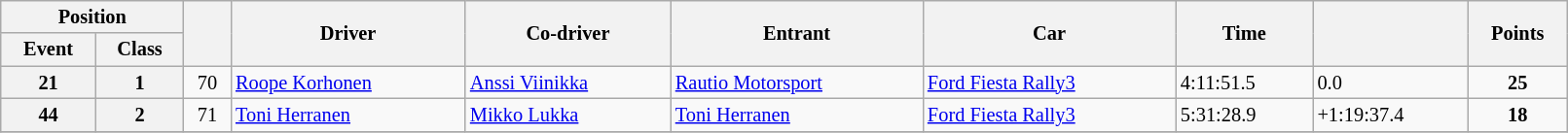<table class="wikitable" width=85% style="font-size: 85%;">
<tr>
<th colspan="2">Position</th>
<th rowspan="2"></th>
<th rowspan="2">Driver</th>
<th rowspan="2">Co-driver</th>
<th rowspan="2">Entrant</th>
<th rowspan="2">Car</th>
<th rowspan="2">Time</th>
<th rowspan="2"></th>
<th rowspan="2">Points</th>
</tr>
<tr>
<th>Event</th>
<th>Class</th>
</tr>
<tr>
<th>21</th>
<th>1</th>
<td align="center">70</td>
<td><a href='#'>Roope Korhonen</a></td>
<td><a href='#'>Anssi Viinikka</a></td>
<td><a href='#'>Rautio Motorsport</a></td>
<td><a href='#'>Ford Fiesta Rally3</a></td>
<td>4:11:51.5</td>
<td>0.0</td>
<td align="center"><strong>25</strong></td>
</tr>
<tr>
<th>44</th>
<th>2</th>
<td align="center">71</td>
<td><a href='#'>Toni Herranen</a></td>
<td><a href='#'>Mikko Lukka</a></td>
<td><a href='#'>Toni Herranen</a></td>
<td><a href='#'>Ford Fiesta Rally3</a></td>
<td>5:31:28.9</td>
<td>+1:19:37.4</td>
<td align="center"><strong>18</strong></td>
</tr>
<tr>
</tr>
</table>
